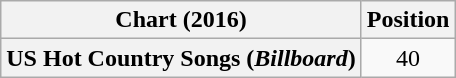<table class="wikitable plainrowheaders" style="text-align:center">
<tr>
<th scope="col">Chart (2016)</th>
<th scope="col">Position</th>
</tr>
<tr>
<th scope="row">US Hot Country Songs (<em>Billboard</em>)</th>
<td>40</td>
</tr>
</table>
